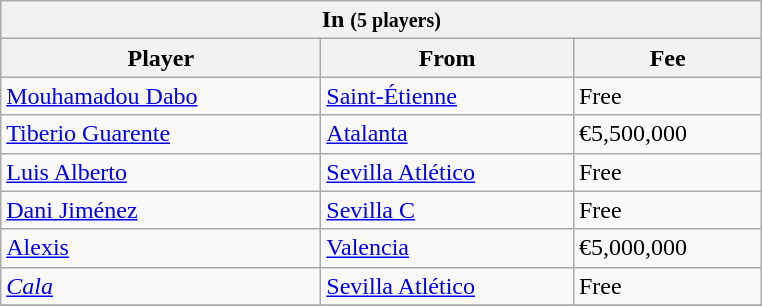<table class="wikitable collapsible collapsed">
<tr>
<th colspan="3" width="500"> <strong>In</strong> <small>(5 players)</small></th>
</tr>
<tr>
<th>Player</th>
<th>From</th>
<th>Fee</th>
</tr>
<tr>
<td> <a href='#'>Mouhamadou Dabo</a></td>
<td> <a href='#'>Saint-Étienne</a></td>
<td>Free</td>
</tr>
<tr>
<td> <a href='#'>Tiberio Guarente</a></td>
<td> <a href='#'>Atalanta</a></td>
<td>€5,500,000</td>
</tr>
<tr>
<td> <a href='#'>Luis Alberto</a></td>
<td> <a href='#'>Sevilla Atlético</a></td>
<td>Free</td>
</tr>
<tr>
<td> <a href='#'>Dani Jiménez</a></td>
<td> <a href='#'>Sevilla C</a></td>
<td>Free</td>
</tr>
<tr>
<td> <a href='#'>Alexis</a></td>
<td> <a href='#'>Valencia</a></td>
<td>€5,000,000</td>
</tr>
<tr>
<td> <em><a href='#'>Cala</a></em></td>
<td> <a href='#'>Sevilla Atlético</a></td>
<td>Free</td>
</tr>
<tr>
</tr>
</table>
